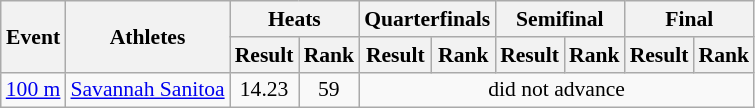<table class="wikitable" border="1" style="font-size:90%">
<tr>
<th rowspan="2">Event</th>
<th rowspan="2">Athletes</th>
<th colspan="2">Heats</th>
<th colspan="2">Quarterfinals</th>
<th colspan="2">Semifinal</th>
<th colspan="2">Final</th>
</tr>
<tr>
<th>Result</th>
<th>Rank</th>
<th>Result</th>
<th>Rank</th>
<th>Result</th>
<th>Rank</th>
<th>Result</th>
<th>Rank</th>
</tr>
<tr>
<td><a href='#'>100 m</a></td>
<td><a href='#'>Savannah Sanitoa</a></td>
<td align=center>14.23</td>
<td align=center>59</td>
<td align=center colspan=6>did not advance</td>
</tr>
</table>
